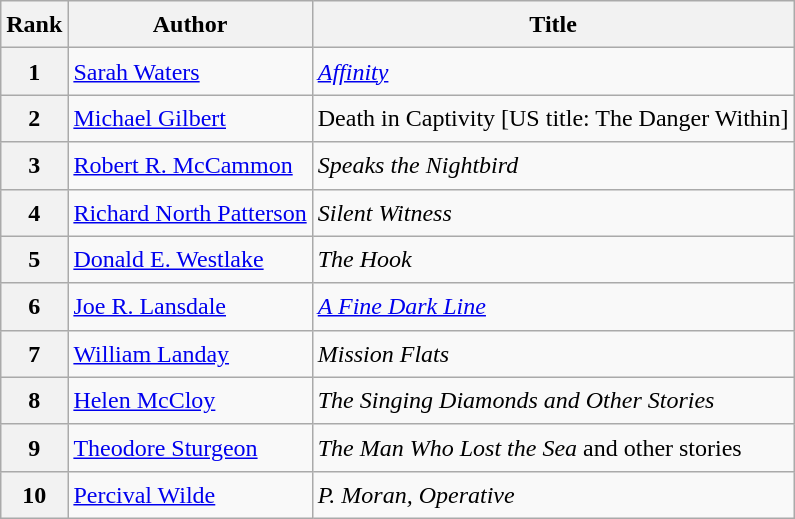<table class="wikitable sortable" style="font-size:1.00em; line-height:1.5em;">
<tr>
<th>Rank</th>
<th>Author</th>
<th>Title</th>
</tr>
<tr>
<th>1</th>
<td><a href='#'>Sarah Waters</a></td>
<td><em><a href='#'>Affinity</a></em></td>
</tr>
<tr>
<th>2</th>
<td><a href='#'>Michael Gilbert</a></td>
<td>Death in Captivity [US title: The Danger Within]</td>
</tr>
<tr>
<th>3</th>
<td><a href='#'>Robert R. McCammon</a></td>
<td><em>Speaks the Nightbird</em></td>
</tr>
<tr>
<th>4</th>
<td><a href='#'>Richard North Patterson</a></td>
<td><em>Silent Witness</em></td>
</tr>
<tr>
<th>5</th>
<td><a href='#'>Donald E. Westlake</a></td>
<td><em>The Hook</em></td>
</tr>
<tr>
<th>6</th>
<td><a href='#'>Joe R. Lansdale</a></td>
<td><em><a href='#'>A Fine Dark Line</a></em></td>
</tr>
<tr>
<th>7</th>
<td><a href='#'>William Landay</a></td>
<td><em>Mission Flats</em></td>
</tr>
<tr>
<th>8</th>
<td><a href='#'>Helen McCloy</a></td>
<td><em>The Singing Diamonds and Other Stories</em></td>
</tr>
<tr>
<th>9</th>
<td><a href='#'>Theodore Sturgeon</a></td>
<td><em>The Man Who Lost the Sea</em> and other stories</td>
</tr>
<tr>
<th>10</th>
<td><a href='#'>Percival Wilde</a></td>
<td><em>P. Moran, Operative</em></td>
</tr>
</table>
